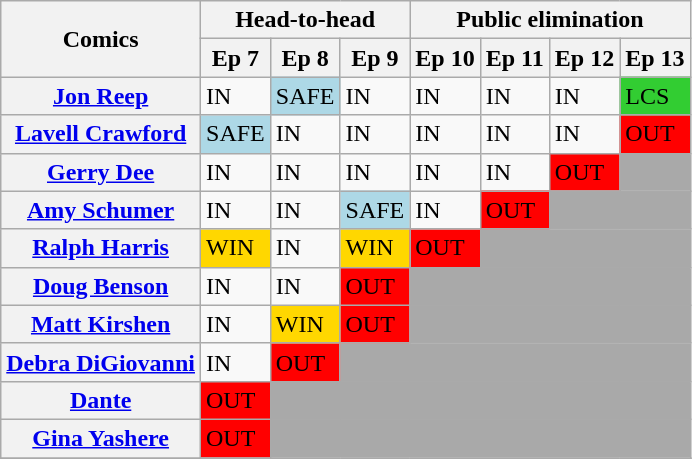<table class="wikitable">
<tr>
<th rowspan="2">Comics</th>
<th colspan=3>Head-to-head</th>
<th colspan=4>Public elimination</th>
</tr>
<tr>
<th>Ep 7</th>
<th>Ep 8</th>
<th>Ep 9</th>
<th>Ep 10</th>
<th>Ep 11</th>
<th>Ep 12</th>
<th>Ep 13</th>
</tr>
<tr>
<th><strong><a href='#'>Jon Reep</a></strong></th>
<td>IN</td>
<td style="background:lightblue;">SAFE</td>
<td>IN</td>
<td>IN</td>
<td>IN</td>
<td>IN</td>
<td style="background:limegreen;">LCS</td>
</tr>
<tr>
<th><strong><a href='#'>Lavell Crawford</a></strong></th>
<td style="background:lightblue;">SAFE</td>
<td>IN</td>
<td>IN</td>
<td>IN</td>
<td>IN</td>
<td>IN</td>
<td style="background:red;">OUT</td>
</tr>
<tr>
<th><strong><a href='#'>Gerry Dee</a></strong></th>
<td>IN</td>
<td>IN</td>
<td>IN</td>
<td>IN</td>
<td>IN</td>
<td style="background:red;">OUT</td>
<td colspan=1 style="background:darkgray;"></td>
</tr>
<tr>
<th><strong><a href='#'>Amy Schumer</a></strong></th>
<td>IN</td>
<td>IN</td>
<td style="background:lightblue;">SAFE</td>
<td>IN</td>
<td style="background:red;">OUT</td>
<td colspan=2 style="background:darkgray;"></td>
</tr>
<tr>
<th><strong><a href='#'>Ralph Harris</a></strong></th>
<td style="background:gold;">WIN</td>
<td>IN</td>
<td style="background:gold;">WIN</td>
<td style="background:red;">OUT</td>
<td colspan=3 style="background:darkgray;"></td>
</tr>
<tr>
<th><strong><a href='#'>Doug Benson</a></strong></th>
<td>IN</td>
<td>IN</td>
<td style="background:red;">OUT</td>
<td colspan=4 style="background:darkgray;"></td>
</tr>
<tr>
<th><strong><a href='#'>Matt Kirshen</a></strong></th>
<td>IN</td>
<td style="background:gold;">WIN</td>
<td style="background:red;">OUT</td>
<td colspan=4 style="background:darkgray;"></td>
</tr>
<tr>
<th><strong><a href='#'>Debra DiGiovanni</a></strong></th>
<td>IN</td>
<td style="background:red;">OUT</td>
<td colspan=5 style="background:darkgray;"></td>
</tr>
<tr>
<th><strong><a href='#'>Dante</a></strong></th>
<td style="background:red;">OUT</td>
<td colspan=6 style="background:darkgray;"></td>
</tr>
<tr>
<th><strong><a href='#'>Gina Yashere</a></strong></th>
<td style="background:red;">OUT</td>
<td colspan=6 style="background:darkgray;"></td>
</tr>
<tr>
</tr>
</table>
